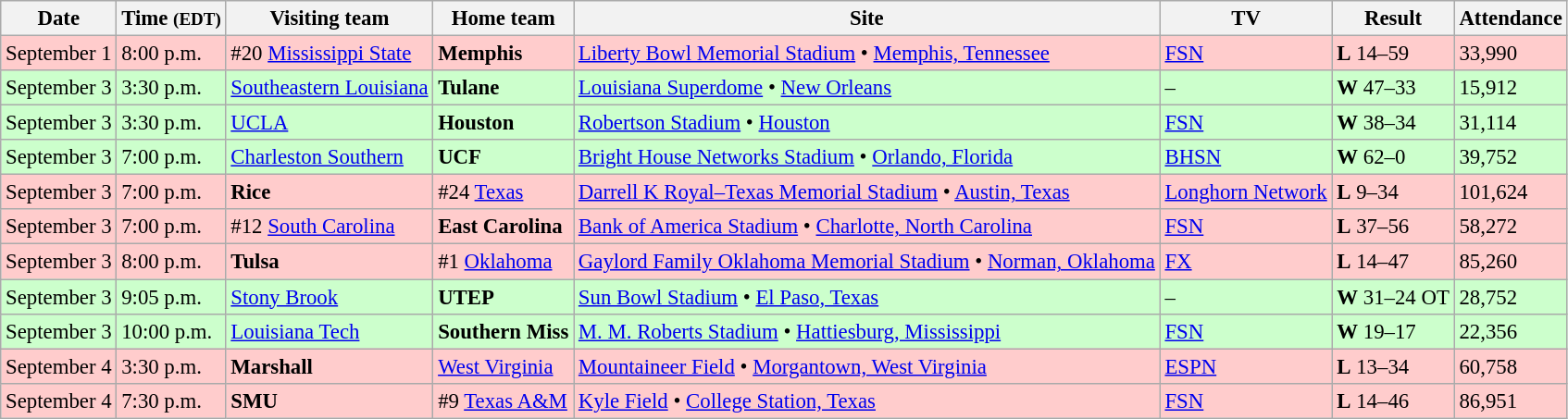<table class="wikitable" style="font-size:95%;">
<tr>
<th>Date</th>
<th>Time <small>(EDT)</small></th>
<th>Visiting team</th>
<th>Home team</th>
<th>Site</th>
<th>TV</th>
<th>Result</th>
<th>Attendance</th>
</tr>
<tr bgcolor=#ffcccc>
<td>September 1</td>
<td>8:00 p.m.</td>
<td>#20 <a href='#'>Mississippi State</a></td>
<td><strong>Memphis</strong></td>
<td><a href='#'>Liberty Bowl Memorial Stadium</a> • <a href='#'>Memphis, Tennessee</a></td>
<td><a href='#'>FSN</a></td>
<td><strong>L</strong> 14–59</td>
<td>33,990</td>
</tr>
<tr bgcolor=#ccffcc>
<td>September 3</td>
<td>3:30 p.m.</td>
<td><a href='#'>Southeastern Louisiana</a></td>
<td><strong>Tulane</strong></td>
<td><a href='#'>Louisiana Superdome</a> • <a href='#'>New Orleans</a></td>
<td>–</td>
<td><strong>W</strong> 47–33</td>
<td>15,912</td>
</tr>
<tr bgcolor=#ccffcc>
<td>September 3</td>
<td>3:30 p.m.</td>
<td><a href='#'>UCLA</a></td>
<td><strong>Houston</strong></td>
<td><a href='#'>Robertson Stadium</a> • <a href='#'>Houston</a></td>
<td><a href='#'>FSN</a></td>
<td><strong>W</strong> 38–34</td>
<td>31,114</td>
</tr>
<tr bgcolor=#ccffcc>
<td>September 3</td>
<td>7:00 p.m.</td>
<td><a href='#'>Charleston Southern</a></td>
<td><strong>UCF</strong></td>
<td><a href='#'>Bright House Networks Stadium</a> • <a href='#'>Orlando, Florida</a></td>
<td><a href='#'>BHSN</a></td>
<td><strong>W</strong> 62–0</td>
<td>39,752</td>
</tr>
<tr bgcolor=#ffcccc>
<td>September 3</td>
<td>7:00 p.m.</td>
<td><strong>Rice</strong></td>
<td>#24 <a href='#'>Texas</a></td>
<td><a href='#'>Darrell K Royal–Texas Memorial Stadium</a> • <a href='#'>Austin, Texas</a></td>
<td><a href='#'>Longhorn Network</a></td>
<td><strong>L</strong> 9–34</td>
<td>101,624</td>
</tr>
<tr bgcolor=#ffcccc>
<td>September 3</td>
<td>7:00 p.m.</td>
<td>#12 <a href='#'>South Carolina</a></td>
<td><strong>East Carolina</strong></td>
<td><a href='#'>Bank of America Stadium</a> • <a href='#'>Charlotte, North Carolina</a></td>
<td><a href='#'>FSN</a></td>
<td><strong>L</strong> 37–56</td>
<td>58,272</td>
</tr>
<tr bgcolor=#ffcccc>
<td>September 3</td>
<td>8:00 p.m.</td>
<td><strong>Tulsa</strong></td>
<td>#1 <a href='#'>Oklahoma</a></td>
<td><a href='#'>Gaylord Family Oklahoma Memorial Stadium</a> • <a href='#'>Norman, Oklahoma</a></td>
<td><a href='#'>FX</a></td>
<td><strong>L</strong> 14–47</td>
<td>85,260</td>
</tr>
<tr bgcolor=#ccffcc>
<td>September 3</td>
<td>9:05 p.m.</td>
<td><a href='#'>Stony Brook</a></td>
<td><strong>UTEP</strong></td>
<td><a href='#'>Sun Bowl Stadium</a> • <a href='#'>El Paso, Texas</a></td>
<td>–</td>
<td><strong>W</strong> 31–24 OT</td>
<td>28,752</td>
</tr>
<tr bgcolor=#ccffcc>
<td>September 3</td>
<td>10:00 p.m.</td>
<td><a href='#'>Louisiana Tech</a></td>
<td><strong>Southern Miss</strong></td>
<td><a href='#'>M. M. Roberts Stadium</a> • <a href='#'>Hattiesburg, Mississippi</a></td>
<td><a href='#'>FSN</a></td>
<td><strong>W</strong> 19–17</td>
<td>22,356</td>
</tr>
<tr bgcolor=#ffcccc>
<td>September 4</td>
<td>3:30 p.m.</td>
<td><strong>Marshall</strong></td>
<td><a href='#'>West Virginia</a></td>
<td><a href='#'>Mountaineer Field</a> • <a href='#'>Morgantown, West Virginia</a></td>
<td><a href='#'>ESPN</a></td>
<td><strong>L</strong> 13–34</td>
<td>60,758</td>
</tr>
<tr bgcolor=#ffcccc>
<td>September 4</td>
<td>7:30 p.m.</td>
<td><strong>SMU</strong></td>
<td>#9 <a href='#'>Texas A&M</a></td>
<td><a href='#'>Kyle Field</a> • <a href='#'>College Station, Texas</a></td>
<td><a href='#'>FSN</a></td>
<td><strong>L</strong> 14–46</td>
<td>86,951</td>
</tr>
</table>
